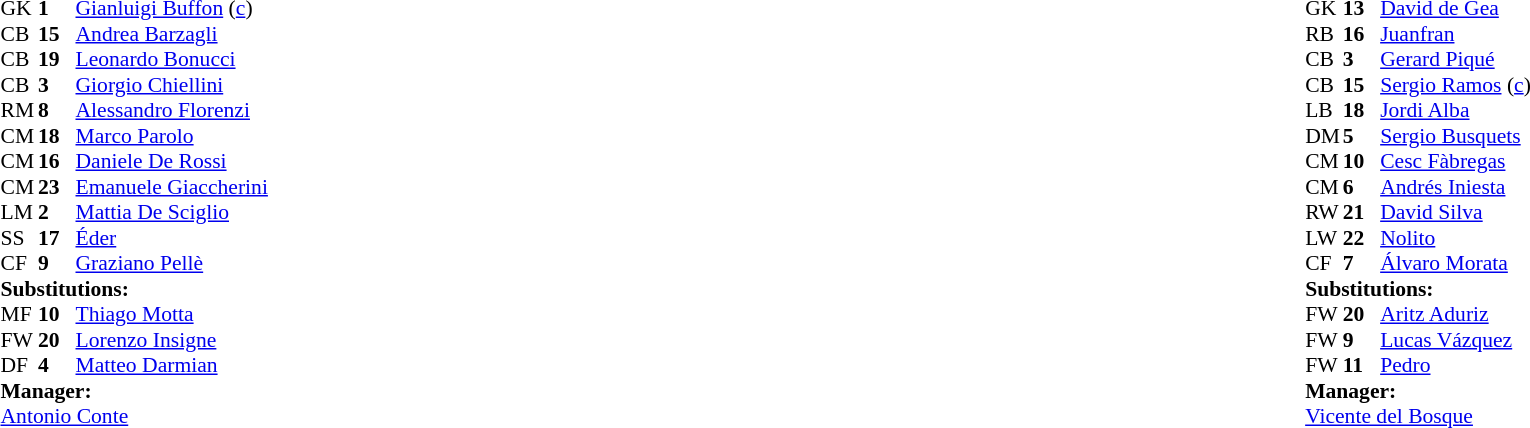<table style="width:100%;">
<tr>
<td style="vertical-align:top; width:40%;"><br><table style="font-size:90%" cellspacing="0" cellpadding="0">
<tr>
<th width="25"></th>
<th width="25"></th>
</tr>
<tr>
<td>GK</td>
<td><strong>1</strong></td>
<td><a href='#'>Gianluigi Buffon</a> (<a href='#'>c</a>)</td>
</tr>
<tr>
<td>CB</td>
<td><strong>15</strong></td>
<td><a href='#'>Andrea Barzagli</a></td>
</tr>
<tr>
<td>CB</td>
<td><strong>19</strong></td>
<td><a href='#'>Leonardo Bonucci</a></td>
</tr>
<tr>
<td>CB</td>
<td><strong>3</strong></td>
<td><a href='#'>Giorgio Chiellini</a></td>
</tr>
<tr>
<td>RM</td>
<td><strong>8</strong></td>
<td><a href='#'>Alessandro Florenzi</a></td>
<td></td>
<td></td>
</tr>
<tr>
<td>CM</td>
<td><strong>18</strong></td>
<td><a href='#'>Marco Parolo</a></td>
</tr>
<tr>
<td>CM</td>
<td><strong>16</strong></td>
<td><a href='#'>Daniele De Rossi</a></td>
<td></td>
<td></td>
</tr>
<tr>
<td>CM</td>
<td><strong>23</strong></td>
<td><a href='#'>Emanuele Giaccherini</a></td>
</tr>
<tr>
<td>LM</td>
<td><strong>2</strong></td>
<td><a href='#'>Mattia De Sciglio</a></td>
<td></td>
</tr>
<tr>
<td>SS</td>
<td><strong>17</strong></td>
<td><a href='#'>Éder</a></td>
<td></td>
<td></td>
</tr>
<tr>
<td>CF</td>
<td><strong>9</strong></td>
<td><a href='#'>Graziano Pellè</a></td>
<td></td>
</tr>
<tr>
<td colspan=3><strong>Substitutions:</strong></td>
</tr>
<tr>
<td>MF</td>
<td><strong>10</strong></td>
<td><a href='#'>Thiago Motta</a></td>
<td></td>
<td></td>
</tr>
<tr>
<td>FW</td>
<td><strong>20</strong></td>
<td><a href='#'>Lorenzo Insigne</a></td>
<td></td>
<td></td>
</tr>
<tr>
<td>DF</td>
<td><strong>4</strong></td>
<td><a href='#'>Matteo Darmian</a></td>
<td></td>
<td></td>
</tr>
<tr>
<td colspan=3><strong>Manager:</strong></td>
</tr>
<tr>
<td colspan=3><a href='#'>Antonio Conte</a></td>
</tr>
</table>
</td>
<td valign="top"></td>
<td style="vertical-align:top; width:50%;"><br><table style="font-size:90%; margin:auto;" cellspacing="0" cellpadding="0">
<tr>
<th width=25></th>
<th width=25></th>
</tr>
<tr>
<td>GK</td>
<td><strong>13</strong></td>
<td><a href='#'>David de Gea</a></td>
</tr>
<tr>
<td>RB</td>
<td><strong>16</strong></td>
<td><a href='#'>Juanfran</a></td>
</tr>
<tr>
<td>CB</td>
<td><strong>3</strong></td>
<td><a href='#'>Gerard Piqué</a></td>
</tr>
<tr>
<td>CB</td>
<td><strong>15</strong></td>
<td><a href='#'>Sergio Ramos</a> (<a href='#'>c</a>)</td>
</tr>
<tr>
<td>LB</td>
<td><strong>18</strong></td>
<td><a href='#'>Jordi Alba</a></td>
<td></td>
</tr>
<tr>
<td>DM</td>
<td><strong>5</strong></td>
<td><a href='#'>Sergio Busquets</a></td>
<td></td>
</tr>
<tr>
<td>CM</td>
<td><strong>10</strong></td>
<td><a href='#'>Cesc Fàbregas</a></td>
</tr>
<tr>
<td>CM</td>
<td><strong>6</strong></td>
<td><a href='#'>Andrés Iniesta</a></td>
</tr>
<tr>
<td>RW</td>
<td><strong>21</strong></td>
<td><a href='#'>David Silva</a></td>
<td></td>
</tr>
<tr>
<td>LW</td>
<td><strong>22</strong></td>
<td><a href='#'>Nolito</a></td>
<td></td>
<td></td>
</tr>
<tr>
<td>CF</td>
<td><strong>7</strong></td>
<td><a href='#'>Álvaro Morata</a></td>
<td></td>
<td></td>
</tr>
<tr>
<td colspan=3><strong>Substitutions:</strong></td>
</tr>
<tr>
<td>FW</td>
<td><strong>20</strong></td>
<td><a href='#'>Aritz Aduriz</a></td>
<td></td>
<td></td>
<td></td>
</tr>
<tr>
<td>FW</td>
<td><strong>9</strong></td>
<td><a href='#'>Lucas Vázquez</a></td>
<td></td>
<td></td>
</tr>
<tr>
<td>FW</td>
<td><strong>11</strong></td>
<td><a href='#'>Pedro</a></td>
<td></td>
<td></td>
<td></td>
</tr>
<tr>
<td colspan=3><strong>Manager:</strong></td>
</tr>
<tr>
<td colspan=3><a href='#'>Vicente del Bosque</a></td>
</tr>
</table>
</td>
</tr>
</table>
